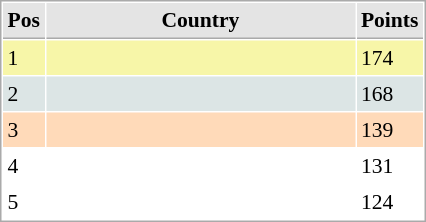<table cellspacing="1" cellpadding="3" style="border:1px solid #aaa; font-size:90%;">
<tr style="background:#e4e4e4;">
<th style="border-bottom:1px solid #aaa; width:10px;">Pos</th>
<th style="border-bottom:1px solid #aaa; width:200px;">Country</th>
<th style="border-bottom:1px solid #aaa; width:20px;">Points</th>
</tr>
<tr style="background:#f7f6a8;">
<td>1</td>
<td></td>
<td>174</td>
</tr>
<tr style="background:#dce5e5;">
<td>2</td>
<td></td>
<td>168</td>
</tr>
<tr style="background:#ffdab9;">
<td>3</td>
<td></td>
<td>139</td>
</tr>
<tr>
<td>4</td>
<td></td>
<td>131</td>
</tr>
<tr>
<td>5</td>
<td></td>
<td>124</td>
</tr>
</table>
